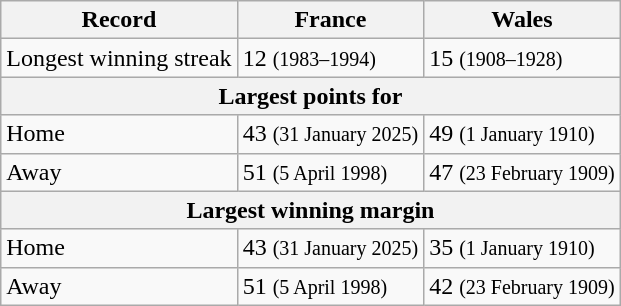<table class="wikitable">
<tr>
<th>Record</th>
<th>France</th>
<th>Wales</th>
</tr>
<tr>
<td>Longest winning streak</td>
<td>12 <small>(1983–1994)</small></td>
<td>15 <small>(1908–1928)</small></td>
</tr>
<tr>
<th colspan=3 align=center>Largest points for</th>
</tr>
<tr>
<td>Home</td>
<td>43 <small>(31 January 2025)</small></td>
<td>49 <small>(1 January 1910)</small></td>
</tr>
<tr>
<td>Away</td>
<td>51 <small>(5 April 1998)</small></td>
<td>47 <small>(23 February 1909)</small></td>
</tr>
<tr>
<th colspan=3 align=center>Largest winning margin</th>
</tr>
<tr>
<td>Home</td>
<td>43 <small>(31 January 2025)</small></td>
<td>35 <small>(1 January 1910)</small></td>
</tr>
<tr>
<td>Away</td>
<td>51 <small>(5 April 1998)</small></td>
<td>42 <small>(23 February 1909)</small></td>
</tr>
</table>
